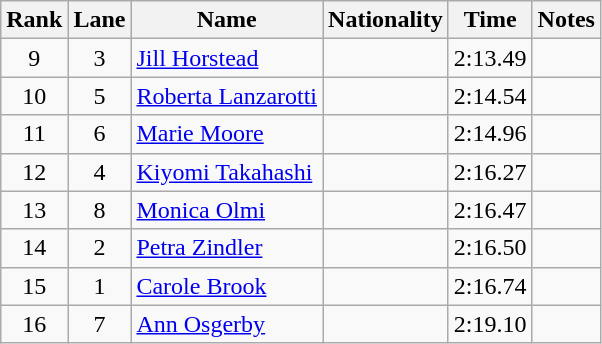<table class="wikitable sortable" style="text-align:center">
<tr>
<th>Rank</th>
<th>Lane</th>
<th>Name</th>
<th>Nationality</th>
<th>Time</th>
<th>Notes</th>
</tr>
<tr>
<td>9</td>
<td>3</td>
<td align=left><a href='#'>Jill Horstead</a></td>
<td align=left></td>
<td>2:13.49</td>
<td></td>
</tr>
<tr>
<td>10</td>
<td>5</td>
<td align=left><a href='#'>Roberta Lanzarotti</a></td>
<td align=left></td>
<td>2:14.54</td>
<td></td>
</tr>
<tr>
<td>11</td>
<td>6</td>
<td align=left><a href='#'>Marie Moore</a></td>
<td align=left></td>
<td>2:14.96</td>
<td></td>
</tr>
<tr>
<td>12</td>
<td>4</td>
<td align=left><a href='#'>Kiyomi Takahashi</a></td>
<td align=left></td>
<td>2:16.27</td>
<td></td>
</tr>
<tr>
<td>13</td>
<td>8</td>
<td align=left><a href='#'>Monica Olmi</a></td>
<td align=left></td>
<td>2:16.47</td>
<td></td>
</tr>
<tr>
<td>14</td>
<td>2</td>
<td align=left><a href='#'>Petra Zindler</a></td>
<td align=left></td>
<td>2:16.50</td>
<td></td>
</tr>
<tr>
<td>15</td>
<td>1</td>
<td align=left><a href='#'>Carole Brook</a></td>
<td align=left></td>
<td>2:16.74</td>
<td></td>
</tr>
<tr>
<td>16</td>
<td>7</td>
<td align=left><a href='#'>Ann Osgerby</a></td>
<td align=left></td>
<td>2:19.10</td>
<td></td>
</tr>
</table>
